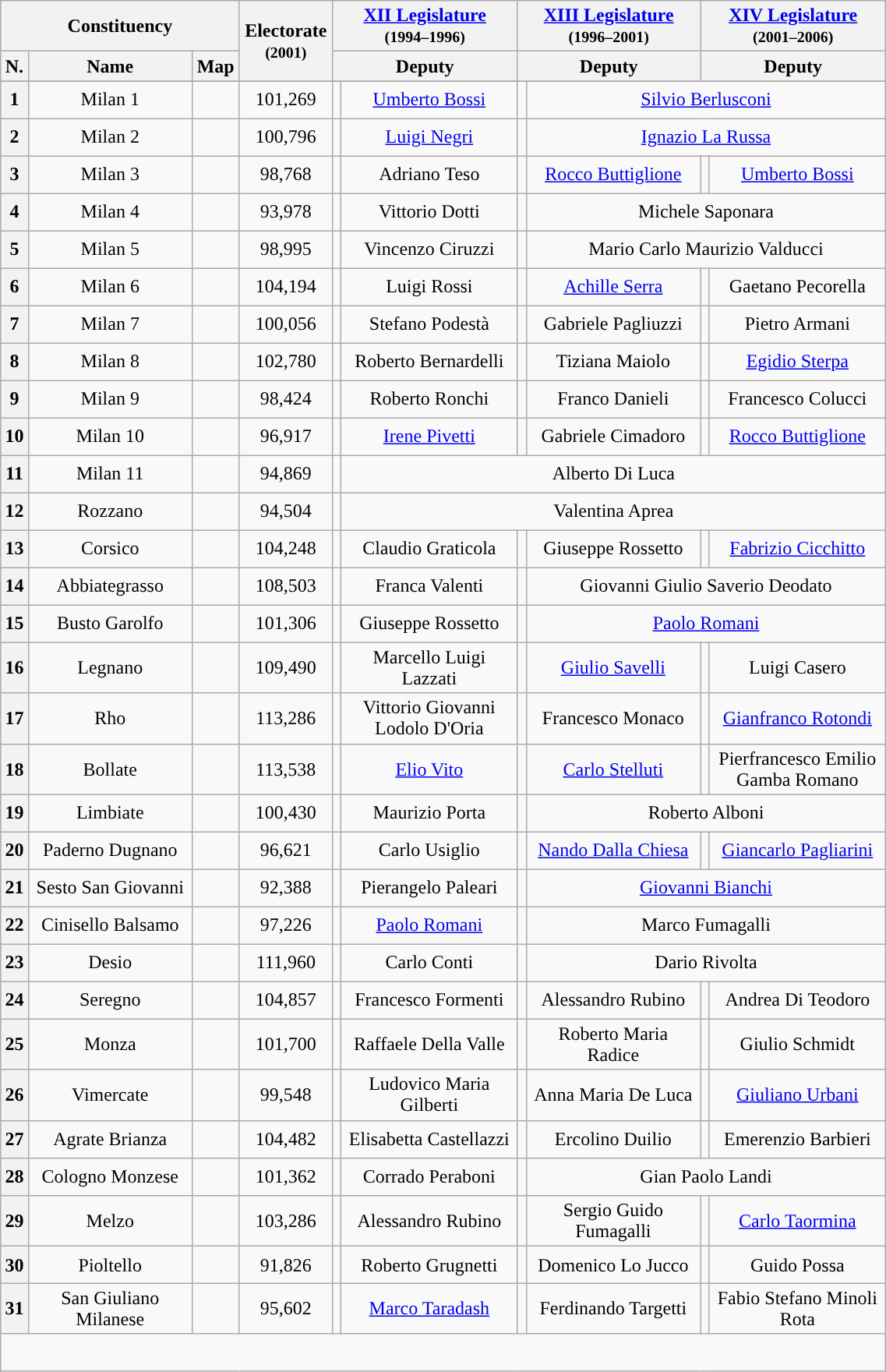<table class="wikitable" style="text-align:center; style="width=60%">
<tr>
<th width=35% colspan="3">Constituency</th>
<th width=10% rowspan="2">Electorate<br><small>(2001)</small></th>
<th width=20% colspan="2"><a href='#'>XII Legislature</a><br><small>(1994–1996)</small></th>
<th width=20% colspan="2"><a href='#'>XIII Legislature</a><br><small>(1996–2001)</small></th>
<th width=20% colspan="2"><a href='#'>XIV Legislature</a><br><small>(2001–2006)</small></th>
</tr>
<tr>
<th width=1%>N.</th>
<th width=18%>Name</th>
<th width=5%>Map</th>
<th width=30% colspan="2">Deputy</th>
<th width=30% colspan="2">Deputy</th>
<th width=30% colspan="2">Deputy</th>
</tr>
<tr>
</tr>
<tr style="height:2em;">
<th>1</th>
<td>Milan 1</td>
<td></td>
<td>101,269</td>
<td style="background:"></td>
<td><a href='#'>Umberto Bossi</a></td>
<td style="background:"></td>
<td colspan=3><a href='#'>Silvio Berlusconi</a></td>
</tr>
<tr style="height:2em;">
<th>2</th>
<td>Milan 2</td>
<td></td>
<td>100,796</td>
<td style="background:"></td>
<td><a href='#'>Luigi Negri</a></td>
<td style="background:"></td>
<td colspan=3><a href='#'>Ignazio La Russa</a></td>
</tr>
<tr style="height:2em;">
<th>3</th>
<td>Milan 3</td>
<td></td>
<td>98,768</td>
<td style="background:"></td>
<td>Adriano Teso</td>
<td style="background:"></td>
<td><a href='#'>Rocco Buttiglione</a></td>
<td style="background:"></td>
<td><a href='#'>Umberto Bossi</a></td>
</tr>
<tr style="height:2em;">
<th>4</th>
<td>Milan 4</td>
<td></td>
<td>93,978</td>
<td style="background:"></td>
<td>Vittorio Dotti</td>
<td style="background:"></td>
<td colspan=3>Michele Saponara</td>
</tr>
<tr style="height:2em;">
<th>5</th>
<td>Milan 5</td>
<td></td>
<td>98,995</td>
<td style="background:"></td>
<td>Vincenzo Ciruzzi</td>
<td style="background:"></td>
<td colspan=3>Mario Carlo Maurizio Valducci</td>
</tr>
<tr style="height:2em;">
<th>6</th>
<td>Milan 6</td>
<td></td>
<td>104,194</td>
<td style="background:"></td>
<td>Luigi Rossi</td>
<td style="background:"></td>
<td><a href='#'>Achille Serra</a></td>
<td style="background:"></td>
<td>Gaetano Pecorella</td>
</tr>
<tr style="height:2em;">
<th>7</th>
<td>Milan 7</td>
<td></td>
<td>100,056</td>
<td style="background:"></td>
<td>Stefano Podestà</td>
<td style="background:"></td>
<td>Gabriele Pagliuzzi</td>
<td style="background:"></td>
<td>Pietro Armani</td>
</tr>
<tr style="height:2em;">
<th>8</th>
<td>Milan 8</td>
<td></td>
<td>102,780</td>
<td style="background:"></td>
<td>Roberto Bernardelli</td>
<td style="background:"></td>
<td>Tiziana Maiolo</td>
<td style="background:"></td>
<td><a href='#'>Egidio Sterpa</a></td>
</tr>
<tr style="height:2em;">
<th>9</th>
<td>Milan 9</td>
<td></td>
<td>98,424</td>
<td style="background:"></td>
<td>Roberto Ronchi</td>
<td style="background:"></td>
<td>Franco Danieli</td>
<td style="background:"></td>
<td>Francesco Colucci</td>
</tr>
<tr style="height:2em;">
<th>10</th>
<td>Milan 10</td>
<td></td>
<td>96,917</td>
<td style="background:"></td>
<td><a href='#'>Irene Pivetti</a></td>
<td style="background:"></td>
<td>Gabriele Cimadoro</td>
<td style="background:"></td>
<td><a href='#'>Rocco Buttiglione</a></td>
</tr>
<tr style="height:2em;">
<th>11</th>
<td>Milan 11</td>
<td></td>
<td>94,869</td>
<td style="background:"></td>
<td colspan=9>Alberto Di Luca</td>
</tr>
<tr style="height:2em;">
<th>12</th>
<td>Rozzano</td>
<td></td>
<td>94,504</td>
<td style="background:"></td>
<td colspan=9>Valentina Aprea</td>
</tr>
<tr style="height:2em;">
<th>13</th>
<td>Corsico</td>
<td></td>
<td>104,248</td>
<td style="background:"></td>
<td>Claudio Graticola</td>
<td style="background:"></td>
<td>Giuseppe Rossetto</td>
<td style="background:"></td>
<td><a href='#'>Fabrizio Cicchitto</a></td>
</tr>
<tr style="height:2em;">
<th>14</th>
<td>Abbiategrasso</td>
<td></td>
<td>108,503</td>
<td style="background:"></td>
<td>Franca Valenti</td>
<td style="background:"></td>
<td colspan=3>Giovanni Giulio Saverio Deodato</td>
</tr>
<tr style="height:2em;">
<th>15</th>
<td>Busto Garolfo</td>
<td></td>
<td>101,306</td>
<td style="background:"></td>
<td>Giuseppe Rossetto</td>
<td style="background:"></td>
<td colspan=3><a href='#'>Paolo Romani</a></td>
</tr>
<tr style="height:2em;">
<th>16</th>
<td>Legnano</td>
<td></td>
<td>109,490</td>
<td style="background:"></td>
<td>Marcello Luigi Lazzati</td>
<td style="background:"></td>
<td><a href='#'>Giulio Savelli</a></td>
<td style="background:"></td>
<td>Luigi Casero</td>
</tr>
<tr style="height:2em;">
<th>17</th>
<td>Rho</td>
<td></td>
<td>113,286</td>
<td style="background:"></td>
<td>Vittorio Giovanni Lodolo D'Oria</td>
<td style="background:"></td>
<td>Francesco Monaco</td>
<td style="background:"></td>
<td><a href='#'>Gianfranco Rotondi</a></td>
</tr>
<tr style="height:2em;">
<th>18</th>
<td>Bollate</td>
<td></td>
<td>113,538</td>
<td style="background:"></td>
<td><a href='#'>Elio Vito</a></td>
<td style="background:"></td>
<td><a href='#'>Carlo Stelluti</a></td>
<td style="background:"></td>
<td>Pierfrancesco Emilio Gamba Romano</td>
</tr>
<tr style="height:2em;">
<th>19</th>
<td>Limbiate</td>
<td></td>
<td>100,430</td>
<td style="background:"></td>
<td>Maurizio Porta</td>
<td style="background:"></td>
<td colspan=3>Roberto Alboni</td>
</tr>
<tr style="height:2em;">
<th>20</th>
<td>Paderno Dugnano</td>
<td></td>
<td>96,621</td>
<td style="background:"></td>
<td>Carlo Usiglio</td>
<td style="background:"></td>
<td><a href='#'>Nando Dalla Chiesa</a></td>
<td style="background:"></td>
<td><a href='#'>Giancarlo Pagliarini</a></td>
</tr>
<tr style="height:2em;">
<th>21</th>
<td>Sesto San Giovanni</td>
<td></td>
<td>92,388</td>
<td style="background:"></td>
<td>Pierangelo Paleari</td>
<td style="background:"></td>
<td colspan=3><a href='#'>Giovanni Bianchi</a></td>
</tr>
<tr style="height:2em;">
<th>22</th>
<td>Cinisello Balsamo</td>
<td></td>
<td>97,226</td>
<td style="background:"></td>
<td><a href='#'>Paolo Romani</a></td>
<td style="background:"></td>
<td colspan=3>Marco Fumagalli</td>
</tr>
<tr style="height:2em;">
<th>23</th>
<td>Desio</td>
<td></td>
<td>111,960</td>
<td style="background:"></td>
<td>Carlo Conti</td>
<td style="background:"></td>
<td colspan=3>Dario Rivolta</td>
</tr>
<tr style="height:2em;">
<th>24</th>
<td>Seregno</td>
<td></td>
<td>104,857</td>
<td style="background:"></td>
<td>Francesco Formenti</td>
<td style="background:"></td>
<td>Alessandro Rubino</td>
<td style="background:"></td>
<td>Andrea Di Teodoro</td>
</tr>
<tr style="height:2em;">
<th>25</th>
<td>Monza</td>
<td></td>
<td>101,700</td>
<td style="background:"></td>
<td>Raffaele Della Valle</td>
<td style="background:"></td>
<td>Roberto Maria Radice</td>
<td style="background:"></td>
<td>Giulio Schmidt</td>
</tr>
<tr style="height:2em;">
<th>26</th>
<td>Vimercate</td>
<td></td>
<td>99,548</td>
<td style="background:"></td>
<td>Ludovico Maria Gilberti</td>
<td style="background:"></td>
<td>Anna Maria De Luca</td>
<td style="background:"></td>
<td><a href='#'>Giuliano Urbani</a></td>
</tr>
<tr style="height:2em;">
<th>27</th>
<td>Agrate Brianza</td>
<td></td>
<td>104,482</td>
<td style="background:"></td>
<td>Elisabetta Castellazzi</td>
<td style="background:"></td>
<td>Ercolino Duilio</td>
<td style="background:"></td>
<td>Emerenzio Barbieri</td>
</tr>
<tr style="height:2em;">
<th>28</th>
<td>Cologno Monzese</td>
<td></td>
<td>101,362</td>
<td style="background:"></td>
<td>Corrado Peraboni</td>
<td style="background:"></td>
<td colspan=3>Gian Paolo Landi</td>
</tr>
<tr style="height:2em;">
<th>29</th>
<td>Melzo</td>
<td></td>
<td>103,286</td>
<td style="background:"></td>
<td>Alessandro Rubino</td>
<td style="background:"></td>
<td>Sergio Guido Fumagalli</td>
<td style="background:"></td>
<td><a href='#'>Carlo Taormina</a></td>
</tr>
<tr style="height:2em;">
<th>30</th>
<td>Pioltello</td>
<td></td>
<td>91,826</td>
<td style="background:"></td>
<td>Roberto Grugnetti</td>
<td style="background:"></td>
<td>Domenico Lo Jucco</td>
<td style="background:"></td>
<td>Guido Possa</td>
</tr>
<tr style="height:2em;">
<th>31</th>
<td>San Giuliano Milanese</td>
<td></td>
<td>95,602</td>
<td style="background:"></td>
<td><a href='#'>Marco Taradash</a></td>
<td style="background:"></td>
<td>Ferdinando Targetti</td>
<td style="background:"></td>
<td>Fabio Stefano Minoli Rota</td>
</tr>
<tr style="height:2em;">
</tr>
</table>
